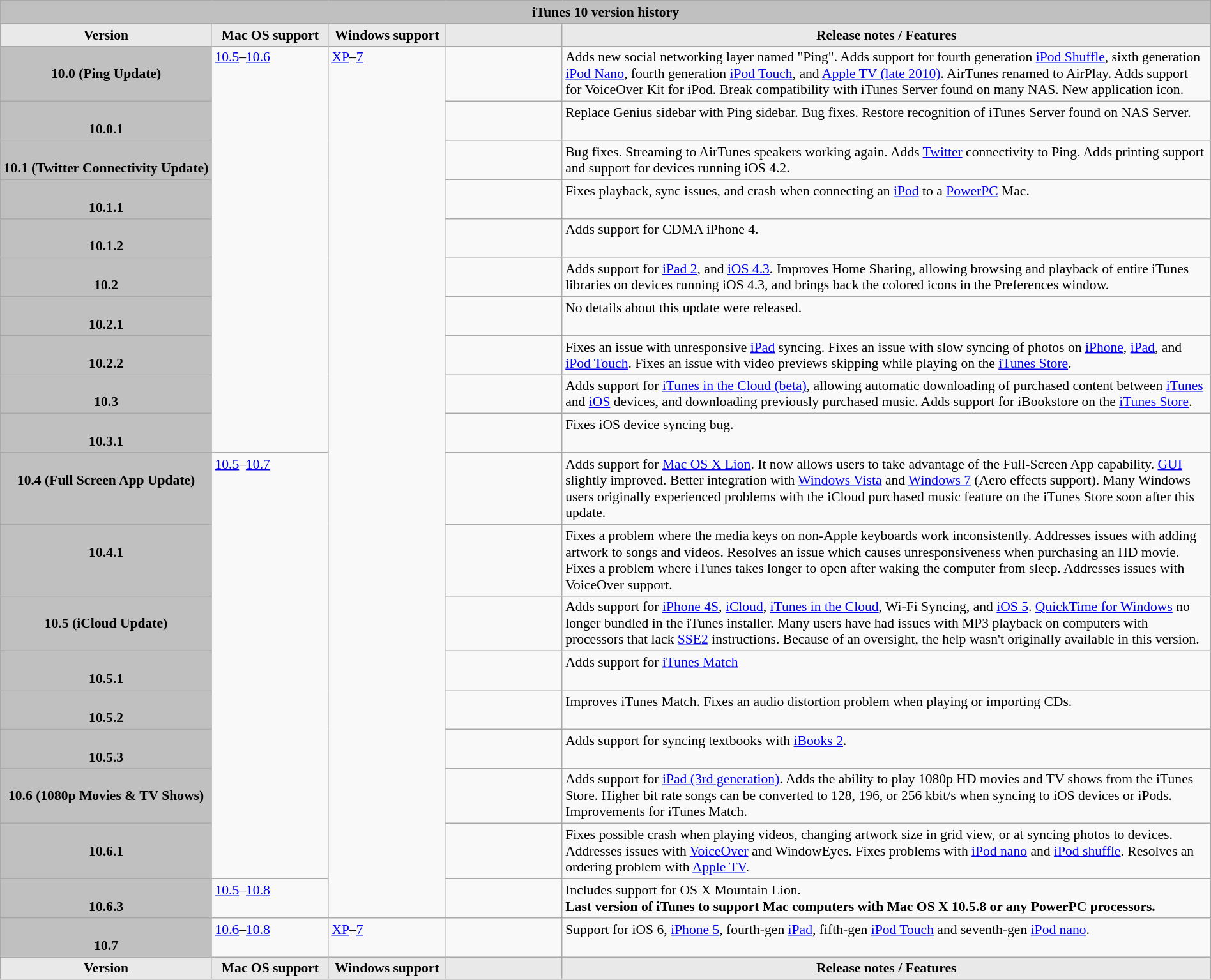<table class="wikitable collapsible uncollapsed" style="width:100%; font-size:90%;">
<tr>
<th style="background:silver; text-align:center;" colspan="5">iTunes 10 version history</th>
</tr>
<tr>
<th style="background:#e9e9e9; width:8em; text-align:center;">Version</th>
<th style="background:#e9e9e9; width:8em; text-align:center;">Mac OS support</th>
<th style="background:#e9e9e9; width:8em; text-align:center;">Windows support</th>
<th style="background:#e9e9e9; width:8em; text-align:center;"></th>
<th style="background:#e9e9e9; text-align:center;">Release notes / Features</th>
</tr>
<tr valign="top">
<th style="background:silver; white-space:nowrap;"><br>10.0 (Ping Update)</th>
<td rowspan=10><a href='#'>10.5</a>–<a href='#'>10.6</a></td>
<td rowspan=19><a href='#'>XP</a>–<a href='#'>7</a></td>
<td></td>
<td>Adds new social networking layer named "Ping". Adds support for fourth generation <a href='#'>iPod Shuffle</a>, sixth generation <a href='#'>iPod Nano</a>, fourth generation <a href='#'>iPod Touch</a>, and <a href='#'>Apple TV (late 2010)</a>. AirTunes renamed to AirPlay. Adds support for VoiceOver Kit for iPod. Break compatibility with iTunes Server found on many NAS. New application icon.</td>
</tr>
<tr valign="top">
<th style="background:silver; white-space:nowrap;"><br>10.0.1</th>
<td></td>
<td>Replace Genius sidebar with Ping sidebar. Bug fixes. Restore recognition of iTunes Server found on NAS Server.</td>
</tr>
<tr valign="top">
<th style="background:silver; white-space:nowrap;"><br>10.1 (Twitter Connectivity Update)</th>
<td></td>
<td>Bug fixes. Streaming to AirTunes speakers working again. Adds <a href='#'>Twitter</a> connectivity to Ping. Adds printing support and support for devices running iOS 4.2.</td>
</tr>
<tr valign="top">
<th style="background:silver; white-space:nowrap;"><br>10.1.1</th>
<td></td>
<td>Fixes playback, sync issues, and crash when connecting an <a href='#'>iPod</a> to a <a href='#'>PowerPC</a> Mac.</td>
</tr>
<tr valign="top">
<th style="background:silver; white-space:nowrap;"><br>10.1.2</th>
<td></td>
<td>Adds support for CDMA iPhone 4.</td>
</tr>
<tr valign="top">
<th style="background:silver; white-space:nowrap;"><br>10.2</th>
<td></td>
<td>Adds support for <a href='#'>iPad 2</a>, and <a href='#'>iOS 4.3</a>. Improves Home Sharing, allowing browsing and playback of entire iTunes libraries on devices running iOS 4.3, and brings back the colored icons in the Preferences window.</td>
</tr>
<tr valign="top">
<th style="background:silver; white-space:nowrap;"><br>10.2.1</th>
<td></td>
<td>No details about this update were released.</td>
</tr>
<tr valign="top">
<th style="background:silver; white-space:nowrap;"><br>10.2.2</th>
<td></td>
<td>Fixes an issue with unresponsive <a href='#'>iPad</a> syncing. Fixes an issue with slow syncing of photos on <a href='#'>iPhone</a>, <a href='#'>iPad</a>, and <a href='#'>iPod Touch</a>. Fixes an issue with video previews skipping while playing on the <a href='#'>iTunes Store</a>.</td>
</tr>
<tr valign="top">
<th style="background:silver; white-space:nowrap;"><br>10.3</th>
<td></td>
<td>Adds support for <a href='#'>iTunes in the Cloud (beta)</a>, allowing automatic downloading of purchased content between <a href='#'>iTunes</a> and <a href='#'>iOS</a> devices, and downloading previously purchased music. Adds support for iBookstore on the <a href='#'>iTunes Store</a>.</td>
</tr>
<tr valign="top">
<th style="background:silver; white-space:nowrap;"><br>10.3.1</th>
<td></td>
<td>Fixes iOS device syncing bug.</td>
</tr>
<tr valign="top">
<th style="background:silver; white-space:nowrap;"><br>10.4 (Full Screen App Update)</th>
<td rowspan=8><a href='#'>10.5</a>–<a href='#'>10.7</a></td>
<td></td>
<td>Adds support for <a href='#'>Mac OS X Lion</a>. It now allows users to take advantage of the Full-Screen App capability. <a href='#'>GUI</a> slightly improved. Better integration with <a href='#'>Windows Vista</a> and <a href='#'>Windows 7</a> (Aero effects support). Many Windows users originally experienced problems with the iCloud purchased music feature on the iTunes Store soon after this update.</td>
</tr>
<tr valign="top">
<th style="background:silver; white-space:nowrap;"><br>10.4.1</th>
<td></td>
<td>Fixes a problem where the media keys on non-Apple keyboards work inconsistently. Addresses issues with adding artwork to songs and videos. Resolves an issue which causes unresponsiveness when purchasing an HD movie. Fixes a problem where iTunes takes longer to open after waking the computer from sleep. Addresses issues with VoiceOver support.</td>
</tr>
<tr valign="top">
<th style="background:silver; white-space:nowrap;"><br>10.5 (iCloud Update)</th>
<td></td>
<td>Adds support for <a href='#'>iPhone 4S</a>, <a href='#'>iCloud</a>, <a href='#'>iTunes in the Cloud</a>, Wi-Fi Syncing, and <a href='#'>iOS 5</a>. <a href='#'>QuickTime for Windows</a> no longer bundled in the iTunes installer. Many users have had issues with MP3 playback on computers with processors that lack <a href='#'>SSE2</a> instructions. Because of an oversight, the help wasn't originally available in this version.</td>
</tr>
<tr valign="top">
<th style="background:silver; white-space:nowrap;"><br>10.5.1</th>
<td></td>
<td>Adds support for <a href='#'>iTunes Match</a></td>
</tr>
<tr valign="top">
<th style="background:silver; white-space:nowrap;"><br>10.5.2</th>
<td></td>
<td>Improves iTunes Match. Fixes an audio distortion problem when playing or importing CDs.</td>
</tr>
<tr valign="top">
<th style="background:silver; white-space:nowrap;"><br>10.5.3</th>
<td></td>
<td>Adds support for syncing textbooks with <a href='#'>iBooks 2</a>.</td>
</tr>
<tr valign="top">
<th style="background:silver; white-space:nowrap;"><br>10.6 (1080p Movies & TV Shows)</th>
<td></td>
<td>Adds support for <a href='#'>iPad (3rd generation)</a>. Adds the ability to play 1080p HD movies and TV shows from the iTunes Store. Higher bit rate songs can be converted to 128, 196, or 256 kbit/s when syncing to iOS devices or iPods. Improvements for iTunes Match.</td>
</tr>
<tr valign="top">
<th style="background:silver; white-space:nowrap;"><br>10.6.1</th>
<td></td>
<td>Fixes possible crash when playing videos, changing artwork size in grid view, or at syncing photos to devices. Addresses issues with <a href='#'>VoiceOver</a> and WindowEyes. Fixes problems with <a href='#'>iPod nano</a> and <a href='#'>iPod shuffle</a>. Resolves an ordering problem with <a href='#'>Apple TV</a>.</td>
</tr>
<tr valign="top">
<th style="background:silver; white-space:nowrap;"><br>10.6.3</th>
<td><a href='#'>10.5</a>–<a href='#'>10.8</a></td>
<td></td>
<td>Includes support for OS X Mountain Lion.<br><strong>Last version of iTunes to support Mac computers with Mac OS X 10.5.8 or any PowerPC processors.</strong></td>
</tr>
<tr valign="top">
<th style="background:silver; white-space:nowrap;"><br>10.7</th>
<td><a href='#'>10.6</a>–<a href='#'>10.8</a></td>
<td><a href='#'>XP</a>–<a href='#'>7</a></td>
<td></td>
<td>Support for iOS 6, <a href='#'>iPhone 5</a>, fourth-gen <a href='#'>iPad</a>, fifth-gen <a href='#'>iPod Touch</a> and seventh-gen <a href='#'>iPod nano</a>.</td>
</tr>
<tr class="sortbottom">
<th style="background:#e9e9e9; width:8em; text-align:center;">Version</th>
<th style="background:#e9e9e9; width:8em; text-align:center;">Mac OS support</th>
<th style="background:#e9e9e9; width:8em; text-align:center;">Windows support</th>
<th style="background:#e9e9e9; width:8em; text-align:center;"></th>
<th style="background:#e9e9e9; text-align:center;">Release notes / Features</th>
</tr>
</table>
